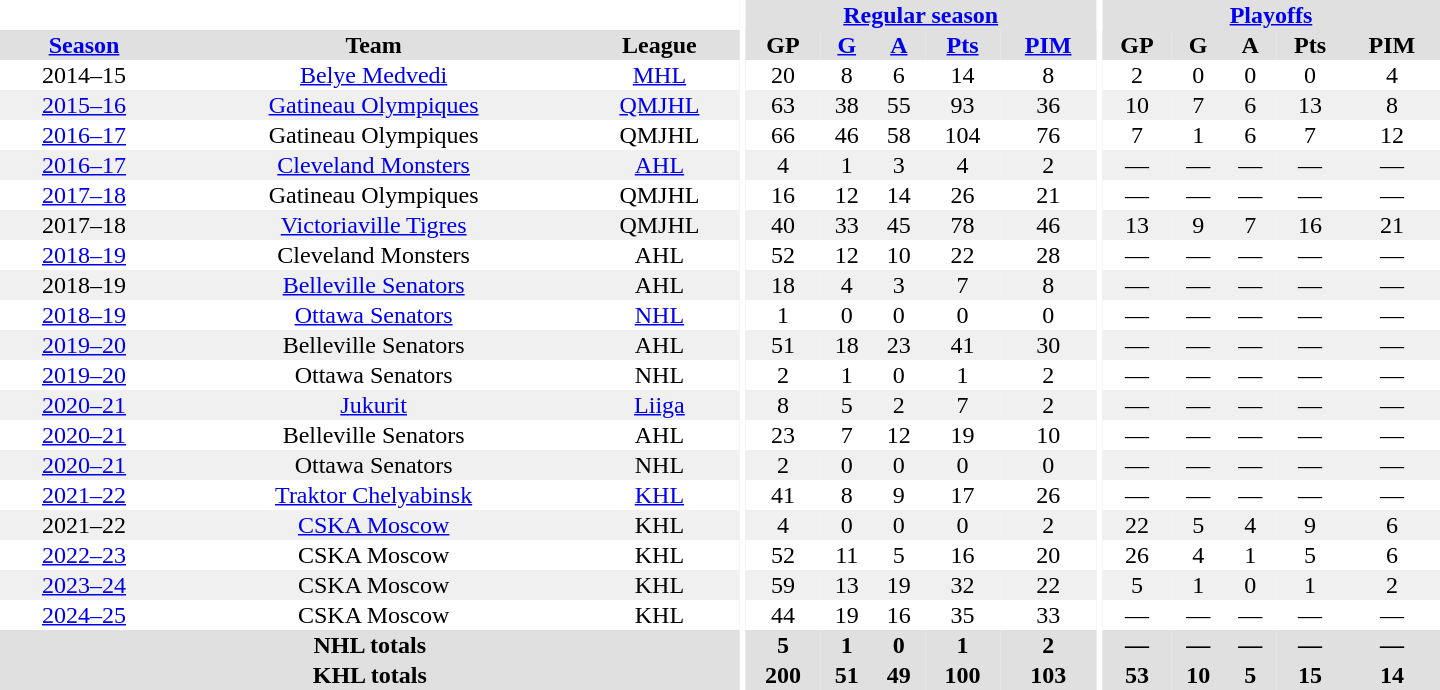<table border="0" cellpadding="1" cellspacing="0" style="text-align:center; width:60em">
<tr bgcolor="#e0e0e0">
<th colspan="3" bgcolor="#ffffff"></th>
<th rowspan="98" bgcolor="#ffffff"></th>
<th colspan="5"><a href='#'>Regular season</a></th>
<th rowspan="98" bgcolor="#ffffff"></th>
<th colspan="5"><a href='#'>Playoffs</a></th>
</tr>
<tr bgcolor="#e0e0e0">
<th><a href='#'>Season</a></th>
<th>Team</th>
<th>League</th>
<th>GP</th>
<th><a href='#'>G</a></th>
<th><a href='#'>A</a></th>
<th><a href='#'>Pts</a></th>
<th><a href='#'>PIM</a></th>
<th>GP</th>
<th>G</th>
<th>A</th>
<th>Pts</th>
<th>PIM</th>
</tr>
<tr>
<td>2014–15</td>
<td><a href='#'>Belye Medvedi</a></td>
<td><a href='#'>MHL</a></td>
<td>20</td>
<td>8</td>
<td>6</td>
<td>14</td>
<td>8</td>
<td>2</td>
<td>0</td>
<td>0</td>
<td>0</td>
<td>4</td>
</tr>
<tr bgcolor="#f0f0f0">
<td><a href='#'>2015–16</a></td>
<td><a href='#'>Gatineau Olympiques</a></td>
<td><a href='#'>QMJHL</a></td>
<td>63</td>
<td>38</td>
<td>55</td>
<td>93</td>
<td>36</td>
<td>10</td>
<td>7</td>
<td>6</td>
<td>13</td>
<td>8</td>
</tr>
<tr>
<td><a href='#'>2016–17</a></td>
<td>Gatineau Olympiques</td>
<td>QMJHL</td>
<td>66</td>
<td>46</td>
<td>58</td>
<td>104</td>
<td>76</td>
<td>7</td>
<td>1</td>
<td>6</td>
<td>7</td>
<td>12</td>
</tr>
<tr bgcolor="#f0f0f0">
<td><a href='#'>2016–17</a></td>
<td><a href='#'>Cleveland Monsters</a></td>
<td><a href='#'>AHL</a></td>
<td>4</td>
<td>1</td>
<td>3</td>
<td>4</td>
<td>2</td>
<td>—</td>
<td>—</td>
<td>—</td>
<td>—</td>
<td>—</td>
</tr>
<tr>
<td><a href='#'>2017–18</a></td>
<td>Gatineau Olympiques</td>
<td>QMJHL</td>
<td>16</td>
<td>12</td>
<td>14</td>
<td>26</td>
<td>21</td>
<td>—</td>
<td>—</td>
<td>—</td>
<td>—</td>
<td>—</td>
</tr>
<tr bgcolor="#f0f0f0">
<td>2017–18</td>
<td><a href='#'>Victoriaville Tigres</a></td>
<td>QMJHL</td>
<td>40</td>
<td>33</td>
<td>45</td>
<td>78</td>
<td>46</td>
<td>13</td>
<td>9</td>
<td>7</td>
<td>16</td>
<td>21</td>
</tr>
<tr>
<td><a href='#'>2018–19</a></td>
<td>Cleveland Monsters</td>
<td>AHL</td>
<td>52</td>
<td>12</td>
<td>10</td>
<td>22</td>
<td>28</td>
<td>—</td>
<td>—</td>
<td>—</td>
<td>—</td>
<td>—</td>
</tr>
<tr bgcolor="#f0f0f0">
<td>2018–19</td>
<td><a href='#'>Belleville Senators</a></td>
<td>AHL</td>
<td>18</td>
<td>4</td>
<td>3</td>
<td>7</td>
<td>8</td>
<td>—</td>
<td>—</td>
<td>—</td>
<td>—</td>
<td>—</td>
</tr>
<tr>
<td><a href='#'>2018–19</a></td>
<td><a href='#'>Ottawa Senators</a></td>
<td><a href='#'>NHL</a></td>
<td>1</td>
<td>0</td>
<td>0</td>
<td>0</td>
<td>0</td>
<td>—</td>
<td>—</td>
<td>—</td>
<td>—</td>
<td>—</td>
</tr>
<tr bgcolor="#f0f0f0">
<td><a href='#'>2019–20</a></td>
<td>Belleville Senators</td>
<td>AHL</td>
<td>51</td>
<td>18</td>
<td>23</td>
<td>41</td>
<td>30</td>
<td>—</td>
<td>—</td>
<td>—</td>
<td>—</td>
<td>—</td>
</tr>
<tr>
<td><a href='#'>2019–20</a></td>
<td>Ottawa Senators</td>
<td>NHL</td>
<td>2</td>
<td>1</td>
<td>0</td>
<td>1</td>
<td>2</td>
<td>—</td>
<td>—</td>
<td>—</td>
<td>—</td>
<td>—</td>
</tr>
<tr bgcolor="#f0f0f0">
<td><a href='#'>2020–21</a></td>
<td><a href='#'>Jukurit</a></td>
<td><a href='#'>Liiga</a></td>
<td>8</td>
<td>5</td>
<td>2</td>
<td>7</td>
<td>2</td>
<td>—</td>
<td>—</td>
<td>—</td>
<td>—</td>
<td>—</td>
</tr>
<tr>
<td><a href='#'>2020–21</a></td>
<td>Belleville Senators</td>
<td>AHL</td>
<td>23</td>
<td>7</td>
<td>12</td>
<td>19</td>
<td>10</td>
<td>—</td>
<td>—</td>
<td>—</td>
<td>—</td>
<td>—</td>
</tr>
<tr bgcolor="#f0f0f0">
<td><a href='#'>2020–21</a></td>
<td>Ottawa Senators</td>
<td>NHL</td>
<td>2</td>
<td>0</td>
<td>0</td>
<td>0</td>
<td>0</td>
<td>—</td>
<td>—</td>
<td>—</td>
<td>—</td>
<td>—</td>
</tr>
<tr>
<td><a href='#'>2021–22</a></td>
<td><a href='#'>Traktor Chelyabinsk</a></td>
<td><a href='#'>KHL</a></td>
<td>41</td>
<td>8</td>
<td>9</td>
<td>17</td>
<td>26</td>
<td>—</td>
<td>—</td>
<td>—</td>
<td>—</td>
<td>—</td>
</tr>
<tr bgcolor="#f0f0f0">
<td>2021–22</td>
<td><a href='#'>CSKA Moscow</a></td>
<td>KHL</td>
<td>4</td>
<td>0</td>
<td>0</td>
<td>0</td>
<td>2</td>
<td>22</td>
<td>5</td>
<td>4</td>
<td>9</td>
<td>6</td>
</tr>
<tr>
<td><a href='#'>2022–23</a></td>
<td>CSKA Moscow</td>
<td>KHL</td>
<td>52</td>
<td>11</td>
<td>5</td>
<td>16</td>
<td>20</td>
<td>26</td>
<td>4</td>
<td>1</td>
<td>5</td>
<td>6</td>
</tr>
<tr bgcolor="#f0f0f0">
<td><a href='#'>2023–24</a></td>
<td>CSKA Moscow</td>
<td>KHL</td>
<td>59</td>
<td>13</td>
<td>19</td>
<td>32</td>
<td>22</td>
<td>5</td>
<td>1</td>
<td>0</td>
<td>1</td>
<td>2</td>
</tr>
<tr>
<td><a href='#'>2024–25</a></td>
<td>CSKA Moscow</td>
<td>KHL</td>
<td>44</td>
<td>19</td>
<td>16</td>
<td>35</td>
<td>33</td>
<td>—</td>
<td>—</td>
<td>—</td>
<td>—</td>
<td>—</td>
</tr>
<tr bgcolor="#e0e0e0">
<th colspan="3">NHL totals</th>
<th>5</th>
<th>1</th>
<th>0</th>
<th>1</th>
<th>2</th>
<th>—</th>
<th>—</th>
<th>—</th>
<th>—</th>
<th>—</th>
</tr>
<tr bgcolor="#e0e0e0">
<th colspan="3">KHL totals</th>
<th>200</th>
<th>51</th>
<th>49</th>
<th>100</th>
<th>103</th>
<th>53</th>
<th>10</th>
<th>5</th>
<th>15</th>
<th>14</th>
</tr>
</table>
